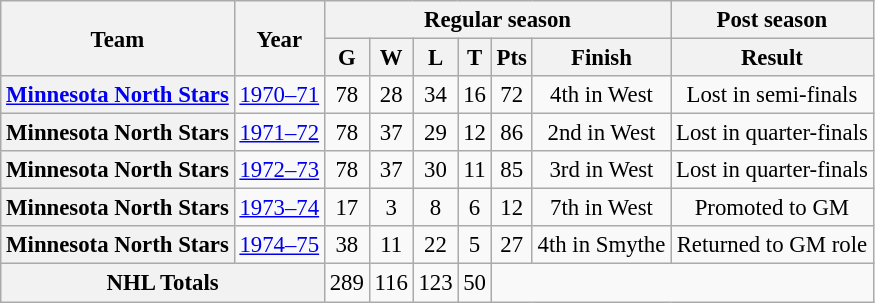<table class="wikitable" style="font-size: 95%; text-align:center;">
<tr>
<th rowspan="2">Team</th>
<th rowspan="2">Year</th>
<th colspan="6">Regular season</th>
<th colspan="1">Post season</th>
</tr>
<tr>
<th>G</th>
<th>W</th>
<th>L</th>
<th>T</th>
<th>Pts</th>
<th>Finish</th>
<th>Result</th>
</tr>
<tr>
<th><a href='#'>Minnesota North Stars</a></th>
<td><a href='#'>1970–71</a></td>
<td>78</td>
<td>28</td>
<td>34</td>
<td>16</td>
<td>72</td>
<td>4th in West</td>
<td>Lost in semi-finals</td>
</tr>
<tr>
<th>Minnesota North Stars</th>
<td><a href='#'>1971–72</a></td>
<td>78</td>
<td>37</td>
<td>29</td>
<td>12</td>
<td>86</td>
<td>2nd in West</td>
<td>Lost in quarter-finals</td>
</tr>
<tr>
<th>Minnesota North Stars</th>
<td><a href='#'>1972–73</a></td>
<td>78</td>
<td>37</td>
<td>30</td>
<td>11</td>
<td>85</td>
<td>3rd in West</td>
<td>Lost in quarter-finals</td>
</tr>
<tr>
<th>Minnesota North Stars</th>
<td><a href='#'>1973–74</a></td>
<td>17</td>
<td>3</td>
<td>8</td>
<td>6</td>
<td>12</td>
<td>7th in West</td>
<td>Promoted to GM</td>
</tr>
<tr>
<th>Minnesota North Stars</th>
<td><a href='#'>1974–75</a></td>
<td>38</td>
<td>11</td>
<td>22</td>
<td>5</td>
<td>27</td>
<td>4th in Smythe</td>
<td>Returned to GM role</td>
</tr>
<tr>
<th colspan="2">NHL Totals</th>
<td>289</td>
<td>116</td>
<td>123</td>
<td>50</td>
</tr>
</table>
